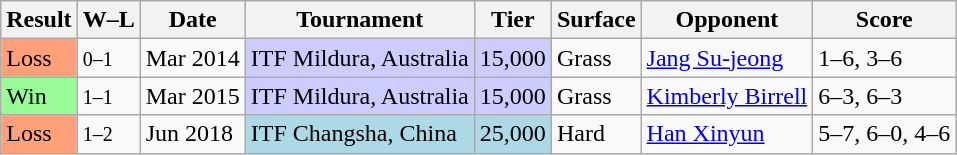<table class="sortable wikitable">
<tr>
<th>Result</th>
<th class="unsortable">W–L</th>
<th>Date</th>
<th>Tournament</th>
<th>Tier</th>
<th>Surface</th>
<th>Opponent</th>
<th class="unsortable">Score</th>
</tr>
<tr>
<td style="background:#ffa07a;">Loss</td>
<td><small>0–1</small></td>
<td>Mar 2014</td>
<td style="background:#ccccff;">ITF Mildura, Australia</td>
<td style="background:#ccccff;">15,000</td>
<td>Grass</td>
<td> <a href='#'>Jang Su-jeong</a></td>
<td>1–6, 3–6</td>
</tr>
<tr>
<td style="background:#98fb98;">Win</td>
<td><small>1–1</small></td>
<td>Mar 2015</td>
<td style="background:#ccccff;">ITF Mildura, Australia</td>
<td style="background:#ccccff;">15,000</td>
<td>Grass</td>
<td> <a href='#'>Kimberly Birrell</a></td>
<td>6–3, 6–3</td>
</tr>
<tr>
<td style="background:#ffa07a;">Loss</td>
<td><small>1–2</small></td>
<td>Jun 2018</td>
<td style="background:lightblue;">ITF Changsha, China</td>
<td style="background:lightblue;">25,000</td>
<td>Hard</td>
<td> <a href='#'>Han Xinyun</a></td>
<td>5–7, 6–0, 4–6</td>
</tr>
</table>
